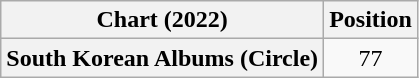<table class="wikitable plainrowheaders" style="text-align:center">
<tr>
<th scope="col">Chart (2022)</th>
<th scope="col">Position</th>
</tr>
<tr>
<th scope="row">South Korean Albums (Circle)</th>
<td>77</td>
</tr>
</table>
